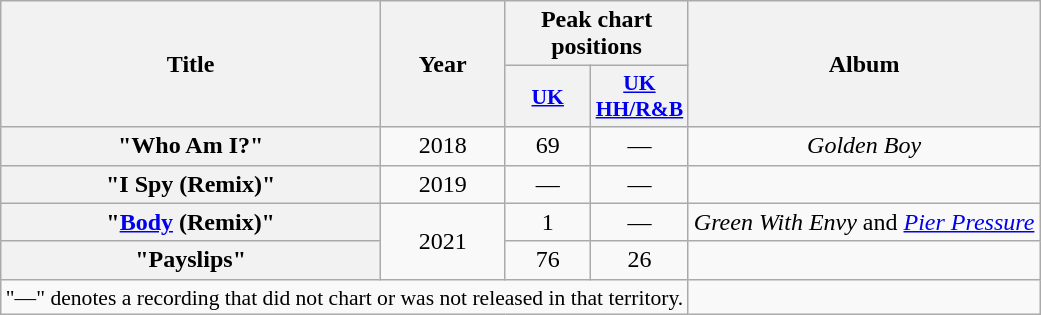<table class="wikitable plainrowheaders" style="text-align:center;" border="1">
<tr>
<th scope="col" rowspan="2">Title</th>
<th scope="col" rowspan="2">Year</th>
<th scope="col" colspan="2">Peak chart positions</th>
<th scope="col" rowspan="2">Album</th>
</tr>
<tr>
<th scope="col" style="width:3.5em;font-size:90%;"><a href='#'>UK</a><br></th>
<th scope="col" style="width:3.5em;font-size:90%;"><a href='#'>UK<br>HH/R&B</a></th>
</tr>
<tr>
<th scope="row">"Who Am I?"<br></th>
<td>2018</td>
<td>69</td>
<td>—</td>
<td><em>Golden Boy</em></td>
</tr>
<tr>
<th scope="row">"I Spy (Remix)"<br></th>
<td>2019</td>
<td>—</td>
<td>—</td>
<td></td>
</tr>
<tr>
<th scope="row">"<a href='#'>Body</a> (Remix)"<br></th>
<td rowspan="2">2021</td>
<td>1</td>
<td>—</td>
<td><em>Green With Envy</em> and <em><a href='#'>Pier Pressure</a></em></td>
</tr>
<tr>
<th scope="row">"Payslips"<br></th>
<td>76</td>
<td>26</td>
<td></td>
</tr>
<tr>
<td colspan="4" style="font-size:90%">"—" denotes a recording that did not chart or was not released in that territory.</td>
</tr>
</table>
